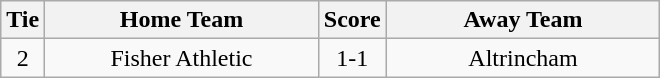<table class="wikitable" style="text-align:center;">
<tr>
<th width=20>Tie</th>
<th width=175>Home Team</th>
<th width=20>Score</th>
<th width=175>Away Team</th>
</tr>
<tr>
<td>2</td>
<td>Fisher Athletic</td>
<td>1-1</td>
<td>Altrincham</td>
</tr>
</table>
